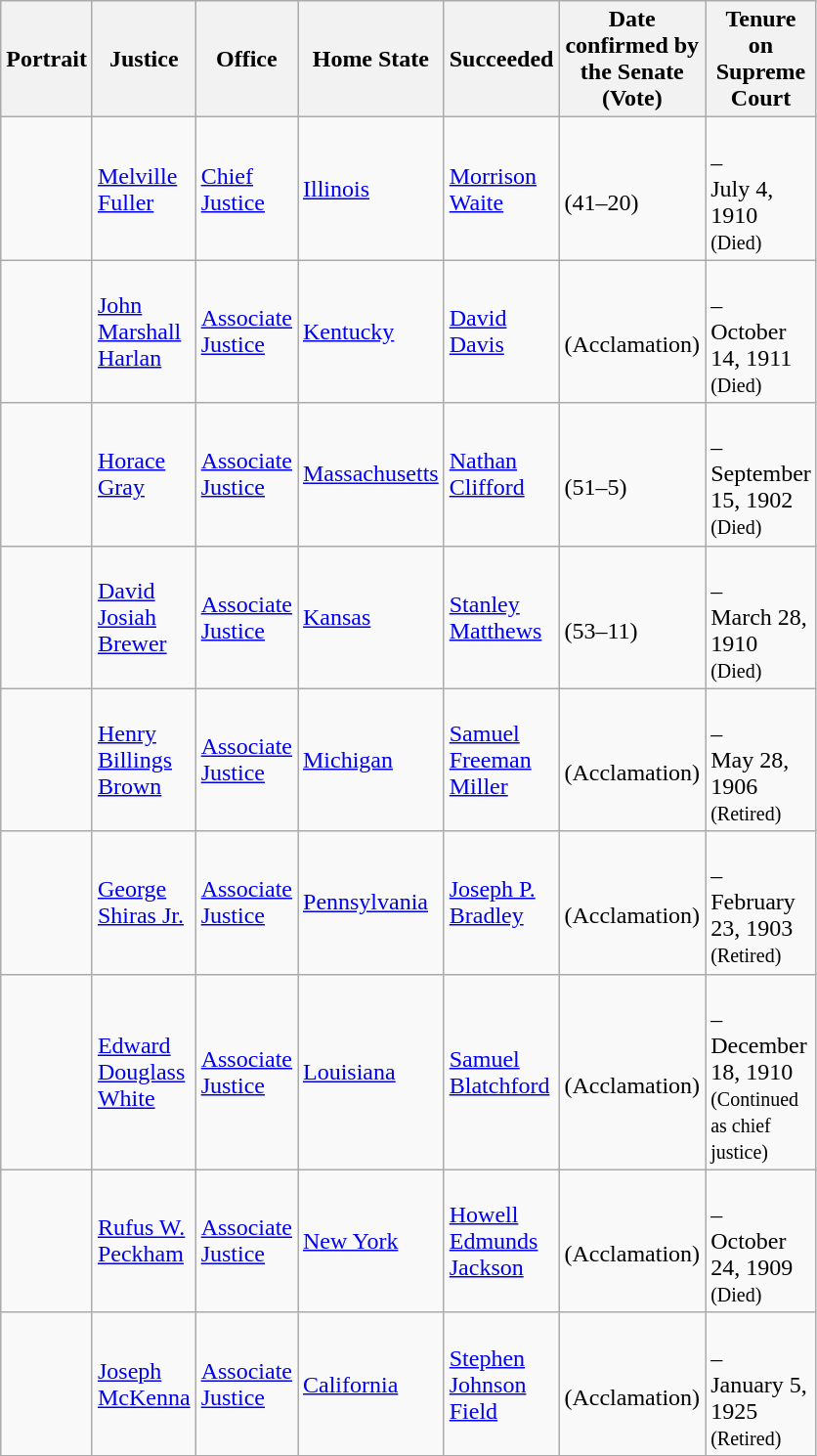<table class="wikitable sortable">
<tr>
<th scope="col" style="width: 10px;">Portrait</th>
<th scope="col" style="width: 10px;">Justice</th>
<th scope="col" style="width: 10px;">Office</th>
<th scope="col" style="width: 10px;">Home State</th>
<th scope="col" style="width: 10px;">Succeeded</th>
<th scope="col" style="width: 10px;">Date confirmed by the Senate<br>(Vote)</th>
<th scope="col" style="width: 10px;">Tenure on Supreme Court</th>
</tr>
<tr>
<td></td>
<td><a href='#'>Melville Fuller</a></td>
<td><a href='#'>Chief Justice</a></td>
<td><a href='#'>Illinois</a></td>
<td><a href='#'>Morrison Waite</a></td>
<td><br>(41–20)</td>
<td><br>–<br>July 4, 1910<br><small>(Died)</small></td>
</tr>
<tr>
<td></td>
<td><a href='#'>John Marshall Harlan</a></td>
<td><a href='#'>Associate Justice</a></td>
<td><a href='#'>Kentucky</a></td>
<td><a href='#'>David Davis</a></td>
<td><br>(Acclamation)</td>
<td><br>–<br>October 14, 1911<br><small>(Died)</small></td>
</tr>
<tr>
<td></td>
<td><a href='#'>Horace Gray</a></td>
<td><a href='#'>Associate Justice</a></td>
<td><a href='#'>Massachusetts</a></td>
<td><a href='#'>Nathan Clifford</a></td>
<td><br>(51–5)</td>
<td><br>–<br>September 15, 1902<br><small>(Died)</small></td>
</tr>
<tr>
<td></td>
<td><a href='#'>David Josiah Brewer</a></td>
<td><a href='#'>Associate Justice</a></td>
<td><a href='#'>Kansas</a></td>
<td><a href='#'>Stanley Matthews</a></td>
<td><br>(53–11)</td>
<td><br>–<br>March 28, 1910<br><small>(Died)</small></td>
</tr>
<tr>
<td></td>
<td><a href='#'>Henry Billings Brown</a></td>
<td><a href='#'>Associate Justice</a></td>
<td><a href='#'>Michigan</a></td>
<td><a href='#'>Samuel Freeman Miller</a></td>
<td><br>(Acclamation)</td>
<td><br>–<br>May 28, 1906<br><small>(Retired)</small></td>
</tr>
<tr>
<td></td>
<td><a href='#'>George Shiras Jr.</a></td>
<td><a href='#'>Associate Justice</a></td>
<td><a href='#'>Pennsylvania</a></td>
<td><a href='#'>Joseph P. Bradley</a></td>
<td><br>(Acclamation)</td>
<td><br>–<br>February 23, 1903<br><small>(Retired)</small></td>
</tr>
<tr>
<td></td>
<td><a href='#'>Edward Douglass White</a></td>
<td><a href='#'>Associate Justice</a></td>
<td><a href='#'>Louisiana</a></td>
<td><a href='#'>Samuel Blatchford</a></td>
<td><br>(Acclamation)</td>
<td><br>–<br>December 18, 1910<br><small><span>(Continued as chief justice)</span></small></td>
</tr>
<tr>
<td></td>
<td><a href='#'>Rufus W. Peckham</a></td>
<td><a href='#'>Associate Justice</a></td>
<td><a href='#'>New York</a></td>
<td><a href='#'>Howell Edmunds Jackson</a></td>
<td><br>(Acclamation)</td>
<td><br>–<br>October 24, 1909<br><small>(Died)</small></td>
</tr>
<tr>
<td></td>
<td><a href='#'>Joseph McKenna</a></td>
<td><a href='#'>Associate Justice</a></td>
<td><a href='#'>California</a></td>
<td><a href='#'>Stephen Johnson Field</a></td>
<td><br>(Acclamation)</td>
<td><br>–<br>January 5, 1925<br><small>(Retired)</small></td>
</tr>
<tr>
</tr>
</table>
